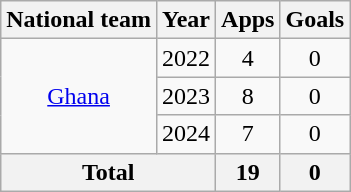<table class="wikitable" style="text-align: center;">
<tr>
<th>National team</th>
<th>Year</th>
<th>Apps</th>
<th>Goals</th>
</tr>
<tr>
<td rowspan="3"><a href='#'>Ghana</a></td>
<td>2022</td>
<td>4</td>
<td>0</td>
</tr>
<tr>
<td>2023</td>
<td>8</td>
<td>0</td>
</tr>
<tr>
<td>2024</td>
<td>7</td>
<td>0</td>
</tr>
<tr>
<th colspan="2">Total</th>
<th>19</th>
<th>0</th>
</tr>
</table>
